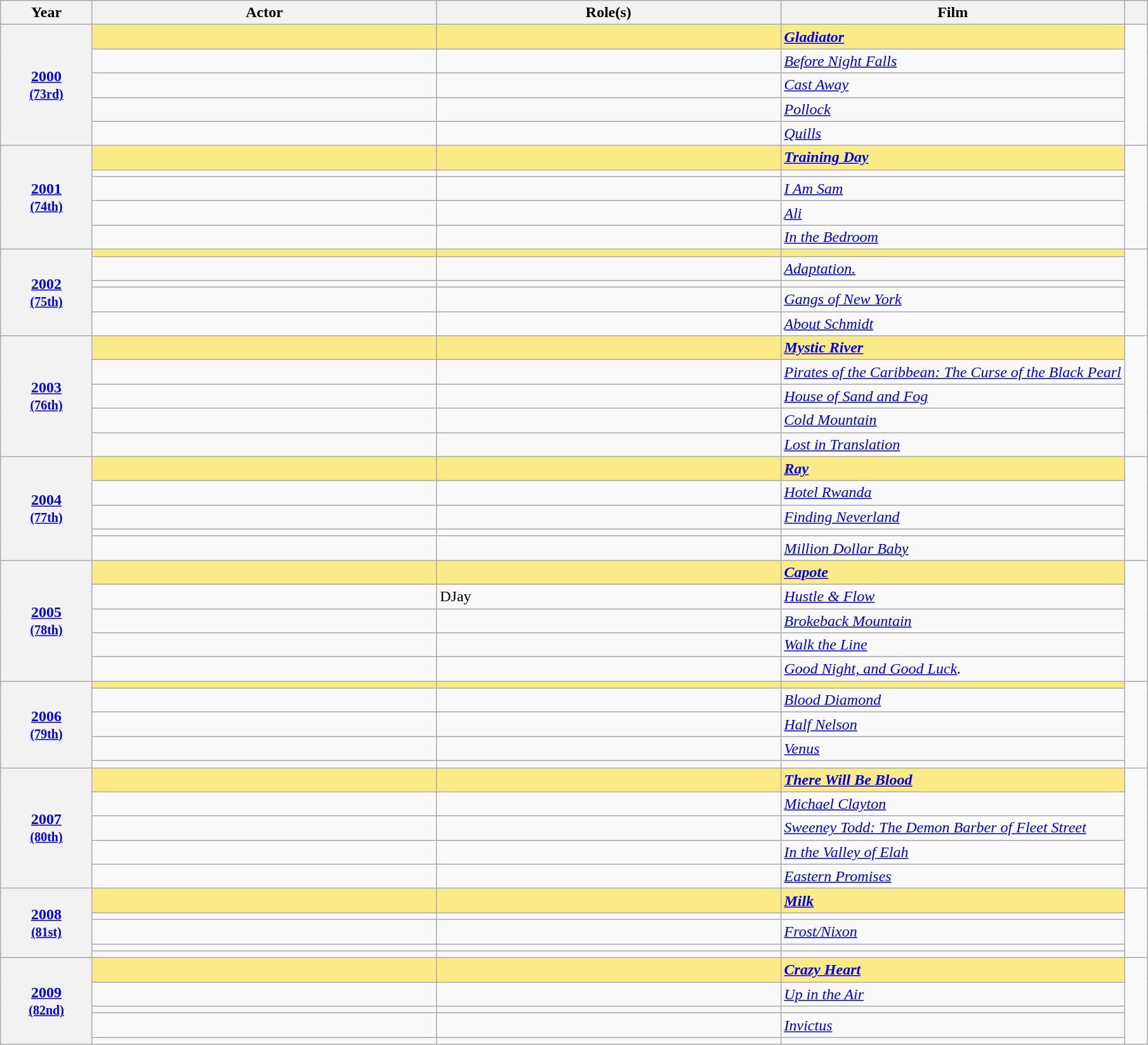<table class="wikitable sortable">
<tr>
<th scope="col" style="width:8%;">Year</th>
<th scope="col" style="width:30%;">Actor</th>
<th scope="col" style="width:30%;">Role(s)</th>
<th scope="col" style="width:30%;">Film</th>
<th scope="col" style="width:2%;" class="unsortable"></th>
</tr>
<tr>
<th scope="row" rowspan=5 style="text-align:center"><a href='#'>2000</a> <br><small><a href='#'>(73rd)</a> </small></th>
<td style="background:#FAEB86;"><strong> </strong></td>
<td style="background:#FAEB86;"><strong></strong></td>
<td style="background:#FAEB86;"><strong><em><a href='#'>Gladiator</a></em></strong></td>
<td rowspan=5></td>
</tr>
<tr>
<td></td>
<td></td>
<td><em><a href='#'>Before Night Falls</a></em></td>
</tr>
<tr>
<td></td>
<td></td>
<td><em><a href='#'>Cast Away</a></em></td>
</tr>
<tr>
<td></td>
<td></td>
<td><em><a href='#'>Pollock</a></em></td>
</tr>
<tr>
<td></td>
<td></td>
<td><em><a href='#'>Quills</a></em></td>
</tr>
<tr>
<th scope="row" rowspan=5 style="text-align:center"><a href='#'>2001</a> <br><small><a href='#'>(74th)</a> </small></th>
<td style="background:#FAEB86;"><strong> </strong></td>
<td style="background:#FAEB86;"><strong></strong></td>
<td style="background:#FAEB86;"><strong><em><a href='#'>Training Day</a></em></strong></td>
<td rowspan=5></td>
</tr>
<tr>
<td></td>
<td></td>
<td></td>
</tr>
<tr>
<td></td>
<td></td>
<td><em><a href='#'>I Am Sam</a></em></td>
</tr>
<tr>
<td></td>
<td></td>
<td><em><a href='#'>Ali</a></em></td>
</tr>
<tr>
<td></td>
<td></td>
<td><em><a href='#'>In the Bedroom</a></em></td>
</tr>
<tr>
<th scope="row" rowspan=5 style="text-align:center"><a href='#'>2002</a> <br><small><a href='#'>(75th)</a> </small></th>
<td style="background:#FAEB86;"><strong> </strong></td>
<td style="background:#FAEB86;"><strong></strong></td>
<td style="background:#FAEB86;"><strong></strong></td>
<td rowspan=5></td>
</tr>
<tr>
<td></td>
<td></td>
<td><em><a href='#'>Adaptation.</a></em></td>
</tr>
<tr>
<td></td>
<td></td>
<td></td>
</tr>
<tr>
<td></td>
<td></td>
<td><em><a href='#'>Gangs of New York</a></em></td>
</tr>
<tr>
<td></td>
<td></td>
<td><em><a href='#'>About Schmidt</a></em></td>
</tr>
<tr>
<th scope="row" rowspan=5 style="text-align:center"><a href='#'>2003</a> <br><small><a href='#'>(76th)</a> </small></th>
<td style="background:#FAEB86;"><strong> </strong></td>
<td style="background:#FAEB86;"><strong></strong></td>
<td style="background:#FAEB86;"><strong><em><a href='#'>Mystic River</a></em></strong></td>
<td rowspan=5></td>
</tr>
<tr>
<td></td>
<td></td>
<td><em><a href='#'>Pirates of the Caribbean: The Curse of the Black Pearl</a></em></td>
</tr>
<tr>
<td></td>
<td></td>
<td><em><a href='#'>House of Sand and Fog</a></em></td>
</tr>
<tr>
<td></td>
<td></td>
<td><em><a href='#'>Cold Mountain</a></em></td>
</tr>
<tr>
<td></td>
<td></td>
<td><em><a href='#'>Lost in Translation</a></em></td>
</tr>
<tr>
<th scope="row" rowspan=5 style="text-align:center"><a href='#'>2004</a> <br><small><a href='#'>(77th)</a> </small></th>
<td style="background:#FAEB86;"><strong> </strong></td>
<td style="background:#FAEB86;"><strong></strong></td>
<td style="background:#FAEB86;"><strong><em><a href='#'>Ray</a></em></strong></td>
<td rowspan=5></td>
</tr>
<tr>
<td></td>
<td></td>
<td><em><a href='#'>Hotel Rwanda</a></em></td>
</tr>
<tr>
<td></td>
<td></td>
<td><em><a href='#'>Finding Neverland</a></em></td>
</tr>
<tr>
<td></td>
<td></td>
<td></td>
</tr>
<tr>
<td></td>
<td></td>
<td><em><a href='#'>Million Dollar Baby</a></em></td>
</tr>
<tr>
<th scope="row" rowspan=5 style="text-align:center"><a href='#'>2005</a> <br><small><a href='#'>(78th)</a> </small></th>
<td style="background:#FAEB86;"><strong> </strong></td>
<td style="background:#FAEB86;"><strong></strong></td>
<td style="background:#FAEB86;"><strong><em><a href='#'>Capote</a></em></strong></td>
<td rowspan=5></td>
</tr>
<tr>
<td></td>
<td>DJay</td>
<td><em><a href='#'>Hustle & Flow</a></em></td>
</tr>
<tr>
<td></td>
<td></td>
<td><em><a href='#'>Brokeback Mountain</a></em></td>
</tr>
<tr>
<td></td>
<td></td>
<td><em><a href='#'>Walk the Line</a></em></td>
</tr>
<tr>
<td></td>
<td></td>
<td><em><a href='#'>Good Night, and Good Luck</a>.</em></td>
</tr>
<tr>
<th scope="row" rowspan=5 style="text-align:center"><a href='#'>2006</a> <br><small><a href='#'>(79th)</a> </small></th>
<td style="background:#FAEB86;"><strong> </strong></td>
<td style="background:#FAEB86;"><strong></strong></td>
<td style="background:#FAEB86;"><strong></strong></td>
<td rowspan=5></td>
</tr>
<tr>
<td></td>
<td></td>
<td><em><a href='#'>Blood Diamond</a></em></td>
</tr>
<tr>
<td></td>
<td></td>
<td><em><a href='#'>Half Nelson</a></em></td>
</tr>
<tr>
<td></td>
<td></td>
<td><em><a href='#'>Venus</a></em></td>
</tr>
<tr>
<td></td>
<td></td>
<td></td>
</tr>
<tr>
<th scope="row" rowspan=5 style="text-align:center"><a href='#'>2007</a> <br><small><a href='#'>(80th)</a> </small></th>
<td style="background:#FAEB86;"><strong> </strong></td>
<td style="background:#FAEB86;"><strong></strong></td>
<td style="background:#FAEB86;"><strong><em><a href='#'>There Will Be Blood</a></em></strong></td>
<td rowspan=5></td>
</tr>
<tr>
<td></td>
<td></td>
<td><em><a href='#'>Michael Clayton</a></em></td>
</tr>
<tr>
<td></td>
<td></td>
<td><em><a href='#'>Sweeney Todd: The Demon Barber of Fleet Street</a></em></td>
</tr>
<tr>
<td></td>
<td></td>
<td><em><a href='#'>In the Valley of Elah</a></em></td>
</tr>
<tr>
<td></td>
<td></td>
<td><em><a href='#'>Eastern Promises</a></em></td>
</tr>
<tr>
<th scope="row" rowspan=5 style="text-align:center"><a href='#'>2008</a> <br><small><a href='#'>(81st)</a> </small></th>
<td style="background:#FAEB86;"><strong> </strong></td>
<td style="background:#FAEB86;"><strong></strong></td>
<td style="background:#FAEB86;"><strong><em><a href='#'>Milk</a></em></strong></td>
<td rowspan=5></td>
</tr>
<tr>
<td></td>
<td></td>
<td></td>
</tr>
<tr>
<td></td>
<td></td>
<td><em><a href='#'>Frost/Nixon</a></em></td>
</tr>
<tr>
<td></td>
<td></td>
<td></td>
</tr>
<tr>
<td></td>
<td></td>
<td></td>
</tr>
<tr>
<th scope="row" rowspan=5 style="text-align:center"><a href='#'>2009</a> <br><small><a href='#'>(82nd)</a> </small></th>
<td style="background:#FAEB86;"><strong> </strong></td>
<td style="background:#FAEB86;"><strong></strong></td>
<td style="background:#FAEB86;"><strong><em><a href='#'>Crazy Heart</a></em></strong></td>
<td rowspan=5></td>
</tr>
<tr>
<td></td>
<td></td>
<td><em><a href='#'>Up in the Air</a></em></td>
</tr>
<tr>
<td></td>
<td></td>
<td></td>
</tr>
<tr>
<td></td>
<td></td>
<td><em><a href='#'>Invictus</a></em></td>
</tr>
<tr>
<td></td>
<td></td>
<td></td>
</tr>
</table>
